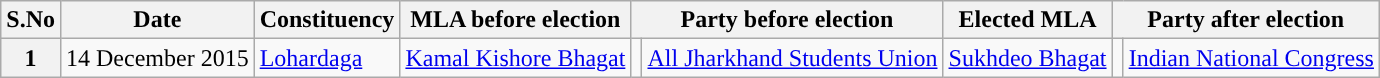<table class="wikitable sortable">
<tr>
<th>S.No</th>
<th>Date</th>
<th>Constituency</th>
<th>MLA before election</th>
<th colspan="2">Party before election</th>
<th>Elected MLA</th>
<th colspan="2">Party after election</th>
</tr>
<tr>
<th>1</th>
<td>14 December 2015</td>
<td><a href='#'>Lohardaga</a></td>
<td><a href='#'>Kamal Kishore Bhagat</a></td>
<td></td>
<td><a href='#'>All Jharkhand Students Union</a></td>
<td><a href='#'>Sukhdeo Bhagat</a></td>
<td></td>
<td><a href='#'>Indian National Congress</a></td>
</tr>
</table>
